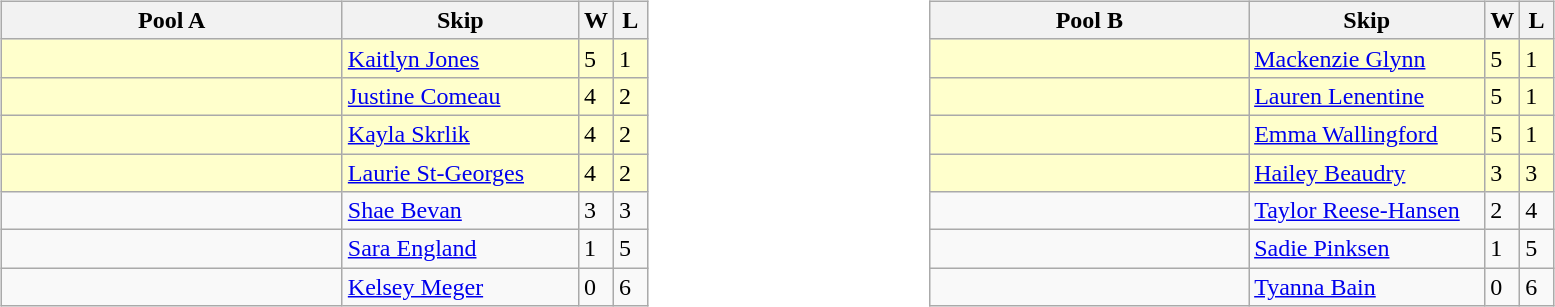<table>
<tr>
<td valign=top width=10%><br><table class="wikitable">
<tr>
<th width=220>Pool A</th>
<th width=150>Skip</th>
<th width=15>W</th>
<th width=15>L</th>
</tr>
<tr bgcolor=#ffffcc>
<td></td>
<td><a href='#'>Kaitlyn Jones</a></td>
<td>5</td>
<td>1</td>
</tr>
<tr bgcolor=#ffffcc>
<td></td>
<td><a href='#'>Justine Comeau</a></td>
<td>4</td>
<td>2</td>
</tr>
<tr bgcolor=#ffffcc>
<td></td>
<td><a href='#'>Kayla Skrlik</a></td>
<td>4</td>
<td>2</td>
</tr>
<tr bgcolor=#ffffcc>
<td></td>
<td><a href='#'>Laurie St-Georges</a></td>
<td>4</td>
<td>2</td>
</tr>
<tr>
<td></td>
<td><a href='#'>Shae Bevan</a></td>
<td>3</td>
<td>3</td>
</tr>
<tr>
<td></td>
<td><a href='#'>Sara England</a></td>
<td>1</td>
<td>5</td>
</tr>
<tr>
<td></td>
<td><a href='#'>Kelsey Meger</a></td>
<td>0</td>
<td>6</td>
</tr>
</table>
</td>
<td valign=top width=10%><br><table class="wikitable">
<tr>
<th width=205>Pool B</th>
<th width=150>Skip</th>
<th width=15>W</th>
<th width=15>L</th>
</tr>
<tr bgcolor=#ffffcc>
<td></td>
<td><a href='#'>Mackenzie Glynn</a></td>
<td>5</td>
<td>1</td>
</tr>
<tr bgcolor=#ffffcc>
<td></td>
<td><a href='#'>Lauren Lenentine</a></td>
<td>5</td>
<td>1</td>
</tr>
<tr bgcolor=#ffffcc>
<td></td>
<td><a href='#'>Emma Wallingford</a></td>
<td>5</td>
<td>1</td>
</tr>
<tr bgcolor=#ffffcc>
<td></td>
<td><a href='#'>Hailey Beaudry</a></td>
<td>3</td>
<td>3</td>
</tr>
<tr>
<td></td>
<td><a href='#'>Taylor Reese-Hansen</a></td>
<td>2</td>
<td>4</td>
</tr>
<tr>
<td></td>
<td><a href='#'>Sadie Pinksen</a></td>
<td>1</td>
<td>5</td>
</tr>
<tr>
<td></td>
<td><a href='#'>Tyanna Bain</a></td>
<td>0</td>
<td>6</td>
</tr>
</table>
</td>
</tr>
</table>
